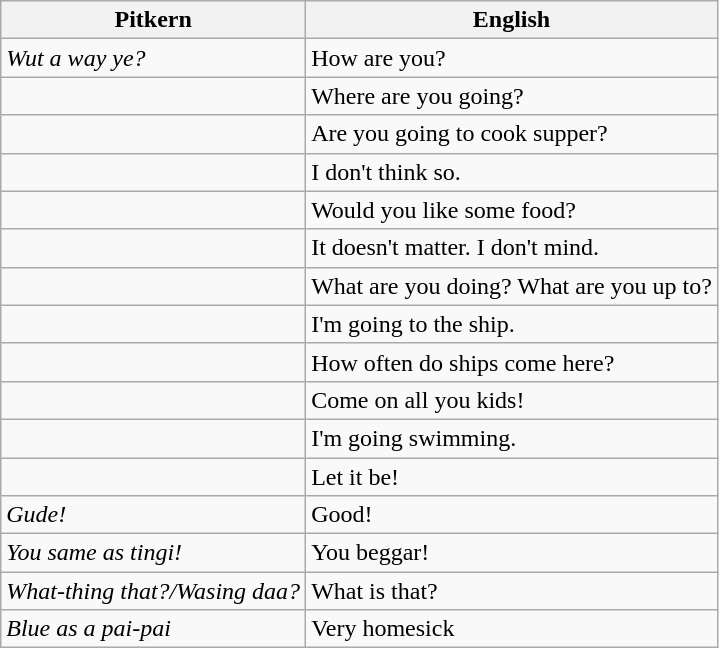<table class=wikitable>
<tr>
<th>Pitkern</th>
<th>English</th>
</tr>
<tr>
<td><em>Wut a way ye?</em></td>
<td>How are you?</td>
</tr>
<tr>
<td></td>
<td>Where are you going?</td>
</tr>
<tr>
<td></td>
<td>Are you going to cook supper?</td>
</tr>
<tr>
<td></td>
<td>I don't think so.</td>
</tr>
<tr>
<td></td>
<td>Would you like some food?</td>
</tr>
<tr>
<td></td>
<td>It doesn't matter. I don't mind.</td>
</tr>
<tr>
<td></td>
<td>What are you doing? What are you up to?</td>
</tr>
<tr>
<td></td>
<td>I'm going to the ship.</td>
</tr>
<tr>
<td></td>
<td>How often do ships come here?</td>
</tr>
<tr>
<td></td>
<td>Come on all you kids!</td>
</tr>
<tr>
<td></td>
<td>I'm going swimming.</td>
</tr>
<tr>
<td></td>
<td>Let it be!</td>
</tr>
<tr>
<td><em>Gude!</em></td>
<td>Good!</td>
</tr>
<tr>
<td><em>You same as tingi!</em></td>
<td>You beggar!</td>
</tr>
<tr>
<td><em>What-thing that?/Wasing daa?</em></td>
<td>What is that?</td>
</tr>
<tr>
<td><em>Blue as a pai-pai</em></td>
<td>Very homesick</td>
</tr>
</table>
